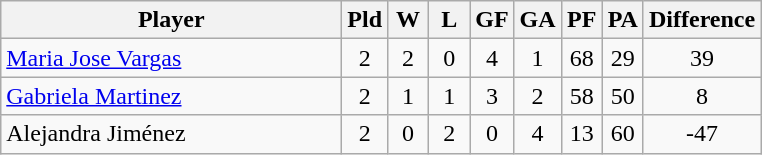<table class=wikitable style="text-align:center">
<tr>
<th width=220>Player</th>
<th width=20>Pld</th>
<th width=20>W</th>
<th width=20>L</th>
<th width=20>GF</th>
<th width=20>GA</th>
<th width=20>PF</th>
<th width=20>PA</th>
<th width=30>Difference</th>
</tr>
<tr>
<td align=left> <a href='#'>Maria Jose Vargas</a></td>
<td>2</td>
<td>2</td>
<td>0</td>
<td>4</td>
<td>1</td>
<td>68</td>
<td>29</td>
<td>39</td>
</tr>
<tr>
<td align=left> <a href='#'>Gabriela Martinez</a></td>
<td>2</td>
<td>1</td>
<td>1</td>
<td>3</td>
<td>2</td>
<td>58</td>
<td>50</td>
<td>8</td>
</tr>
<tr>
<td align=left> Alejandra Jiménez</td>
<td>2</td>
<td>0</td>
<td>2</td>
<td>0</td>
<td>4</td>
<td>13</td>
<td>60</td>
<td>-47</td>
</tr>
</table>
